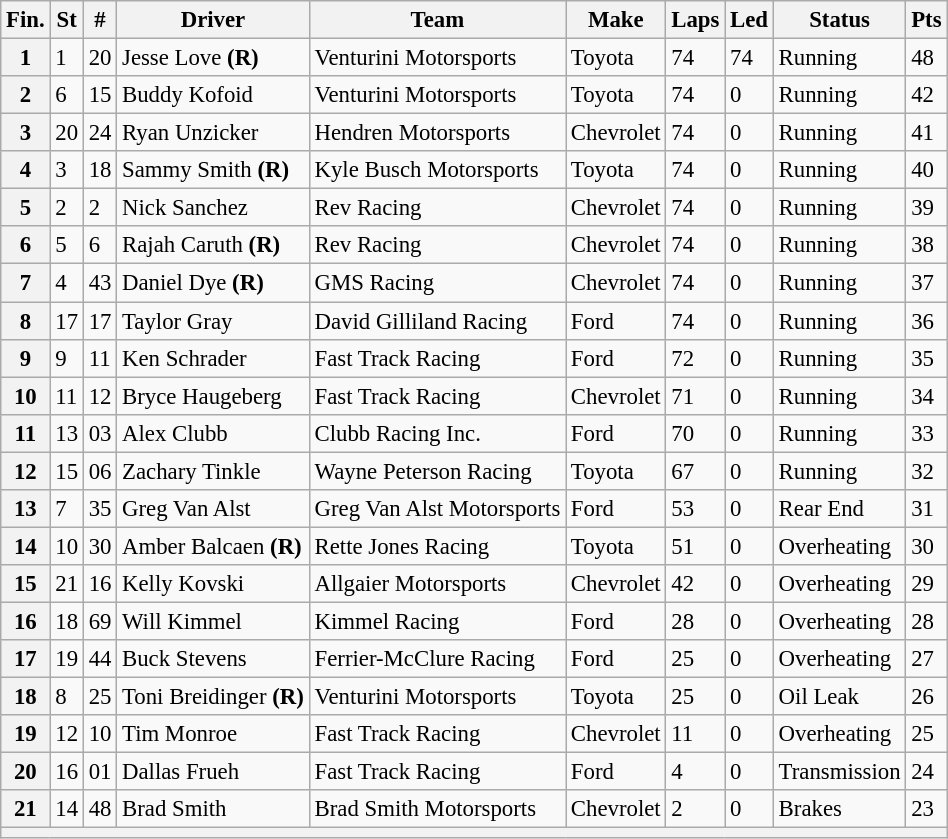<table class="wikitable" style="font-size:95%">
<tr>
<th>Fin.</th>
<th>St</th>
<th>#</th>
<th>Driver</th>
<th>Team</th>
<th>Make</th>
<th>Laps</th>
<th>Led</th>
<th>Status</th>
<th>Pts</th>
</tr>
<tr>
<th>1</th>
<td>1</td>
<td>20</td>
<td>Jesse Love <strong>(R)</strong></td>
<td>Venturini Motorsports</td>
<td>Toyota</td>
<td>74</td>
<td>74</td>
<td>Running</td>
<td>48</td>
</tr>
<tr>
<th>2</th>
<td>6</td>
<td>15</td>
<td>Buddy Kofoid</td>
<td>Venturini Motorsports</td>
<td>Toyota</td>
<td>74</td>
<td>0</td>
<td>Running</td>
<td>42</td>
</tr>
<tr>
<th>3</th>
<td>20</td>
<td>24</td>
<td>Ryan Unzicker</td>
<td>Hendren Motorsports</td>
<td>Chevrolet</td>
<td>74</td>
<td>0</td>
<td>Running</td>
<td>41</td>
</tr>
<tr>
<th>4</th>
<td>3</td>
<td>18</td>
<td>Sammy Smith <strong>(R)</strong></td>
<td>Kyle Busch Motorsports</td>
<td>Toyota</td>
<td>74</td>
<td>0</td>
<td>Running</td>
<td>40</td>
</tr>
<tr>
<th>5</th>
<td>2</td>
<td>2</td>
<td>Nick Sanchez</td>
<td>Rev Racing</td>
<td>Chevrolet</td>
<td>74</td>
<td>0</td>
<td>Running</td>
<td>39</td>
</tr>
<tr>
<th>6</th>
<td>5</td>
<td>6</td>
<td>Rajah Caruth <strong>(R)</strong></td>
<td>Rev Racing</td>
<td>Chevrolet</td>
<td>74</td>
<td>0</td>
<td>Running</td>
<td>38</td>
</tr>
<tr>
<th>7</th>
<td>4</td>
<td>43</td>
<td>Daniel Dye <strong>(R)</strong></td>
<td>GMS Racing</td>
<td>Chevrolet</td>
<td>74</td>
<td>0</td>
<td>Running</td>
<td>37</td>
</tr>
<tr>
<th>8</th>
<td>17</td>
<td>17</td>
<td>Taylor Gray</td>
<td>David Gilliland Racing</td>
<td>Ford</td>
<td>74</td>
<td>0</td>
<td>Running</td>
<td>36</td>
</tr>
<tr>
<th>9</th>
<td>9</td>
<td>11</td>
<td>Ken Schrader</td>
<td>Fast Track Racing</td>
<td>Ford</td>
<td>72</td>
<td>0</td>
<td>Running</td>
<td>35</td>
</tr>
<tr>
<th>10</th>
<td>11</td>
<td>12</td>
<td>Bryce Haugeberg</td>
<td>Fast Track Racing</td>
<td>Chevrolet</td>
<td>71</td>
<td>0</td>
<td>Running</td>
<td>34</td>
</tr>
<tr>
<th>11</th>
<td>13</td>
<td>03</td>
<td>Alex Clubb</td>
<td>Clubb Racing Inc.</td>
<td>Ford</td>
<td>70</td>
<td>0</td>
<td>Running</td>
<td>33</td>
</tr>
<tr>
<th>12</th>
<td>15</td>
<td>06</td>
<td>Zachary Tinkle</td>
<td>Wayne Peterson Racing</td>
<td>Toyota</td>
<td>67</td>
<td>0</td>
<td>Running</td>
<td>32</td>
</tr>
<tr>
<th>13</th>
<td>7</td>
<td>35</td>
<td>Greg Van Alst</td>
<td>Greg Van Alst Motorsports</td>
<td>Ford</td>
<td>53</td>
<td>0</td>
<td>Rear End</td>
<td>31</td>
</tr>
<tr>
<th>14</th>
<td>10</td>
<td>30</td>
<td>Amber Balcaen <strong>(R)</strong></td>
<td>Rette Jones Racing</td>
<td>Toyota</td>
<td>51</td>
<td>0</td>
<td>Overheating</td>
<td>30</td>
</tr>
<tr>
<th>15</th>
<td>21</td>
<td>16</td>
<td>Kelly Kovski</td>
<td>Allgaier Motorsports</td>
<td>Chevrolet</td>
<td>42</td>
<td>0</td>
<td>Overheating</td>
<td>29</td>
</tr>
<tr>
<th>16</th>
<td>18</td>
<td>69</td>
<td>Will Kimmel</td>
<td>Kimmel Racing</td>
<td>Ford</td>
<td>28</td>
<td>0</td>
<td>Overheating</td>
<td>28</td>
</tr>
<tr>
<th>17</th>
<td>19</td>
<td>44</td>
<td>Buck Stevens</td>
<td>Ferrier-McClure Racing</td>
<td>Ford</td>
<td>25</td>
<td>0</td>
<td>Overheating</td>
<td>27</td>
</tr>
<tr>
<th>18</th>
<td>8</td>
<td>25</td>
<td>Toni Breidinger <strong>(R)</strong></td>
<td>Venturini Motorsports</td>
<td>Toyota</td>
<td>25</td>
<td>0</td>
<td>Oil Leak</td>
<td>26</td>
</tr>
<tr>
<th>19</th>
<td>12</td>
<td>10</td>
<td>Tim Monroe</td>
<td>Fast Track Racing</td>
<td>Chevrolet</td>
<td>11</td>
<td>0</td>
<td>Overheating</td>
<td>25</td>
</tr>
<tr>
<th>20</th>
<td>16</td>
<td>01</td>
<td>Dallas Frueh</td>
<td>Fast Track Racing</td>
<td>Ford</td>
<td>4</td>
<td>0</td>
<td>Transmission</td>
<td>24</td>
</tr>
<tr>
<th>21</th>
<td>14</td>
<td>48</td>
<td>Brad Smith</td>
<td>Brad Smith Motorsports</td>
<td>Chevrolet</td>
<td>2</td>
<td>0</td>
<td>Brakes</td>
<td>23</td>
</tr>
<tr>
<th colspan="10"></th>
</tr>
</table>
